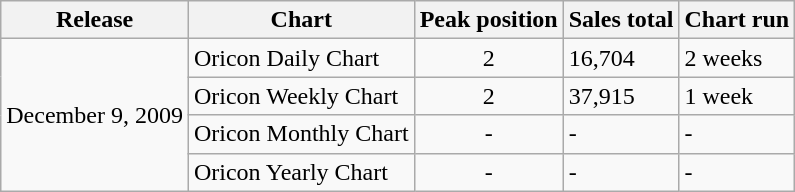<table class="wikitable">
<tr>
<th>Release</th>
<th>Chart</th>
<th>Peak position</th>
<th>Sales total</th>
<th>Chart run</th>
</tr>
<tr>
<td rowspan="4">December 9, 2009</td>
<td>Oricon Daily Chart</td>
<td align="center">2</td>
<td>16,704</td>
<td>2 weeks</td>
</tr>
<tr>
<td>Oricon Weekly Chart</td>
<td align="center">2</td>
<td>37,915</td>
<td>1 week</td>
</tr>
<tr>
<td>Oricon Monthly Chart</td>
<td align="center">-</td>
<td>-</td>
<td>-</td>
</tr>
<tr>
<td>Oricon Yearly Chart</td>
<td align="center">-</td>
<td>-</td>
<td>-</td>
</tr>
</table>
